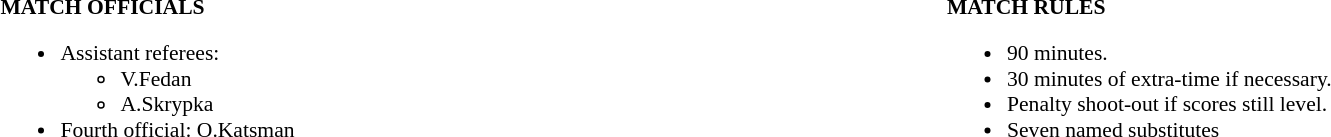<table width=100% style="font-size: 90%">
<tr>
<td width=50% valign=top><br><strong>MATCH OFFICIALS</strong><ul><li>Assistant referees:<ul><li>V.Fedan</li><li>A.Skrypka</li></ul></li><li>Fourth official: O.Katsman</li></ul></td>
<td width=50% valign=top><br><strong>MATCH RULES</strong><ul><li>90 minutes.</li><li>30 minutes of extra-time if necessary.</li><li>Penalty shoot-out if scores still level.</li><li>Seven named substitutes</li></ul></td>
</tr>
</table>
